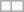<table class=wikitable>
<tr>
<td></td>
<td></td>
</tr>
</table>
